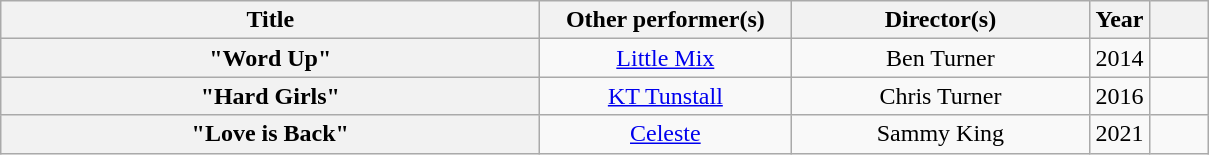<table class="wikitable plainrowheaders" style="text-align:center;">
<tr>
<th scope="col" style="width: 22em;">Title</th>
<th scope="col" style="width: 10em;">Other performer(s)</th>
<th scope="col" style="width: 12em;">Director(s)</th>
<th scope="col" style="width: 2em;">Year</th>
<th scope="col" style="width: 2em;"></th>
</tr>
<tr>
<th scope="row">"Word Up"</th>
<td><a href='#'>Little Mix</a></td>
<td>Ben Turner</td>
<td>2014</td>
<td></td>
</tr>
<tr>
<th scope="row">"Hard Girls"</th>
<td><a href='#'>KT Tunstall</a></td>
<td>Chris Turner</td>
<td>2016</td>
<td></td>
</tr>
<tr>
<th scope="row">"Love is Back"</th>
<td><a href='#'>Celeste</a></td>
<td>Sammy King</td>
<td>2021</td>
<td></td>
</tr>
</table>
